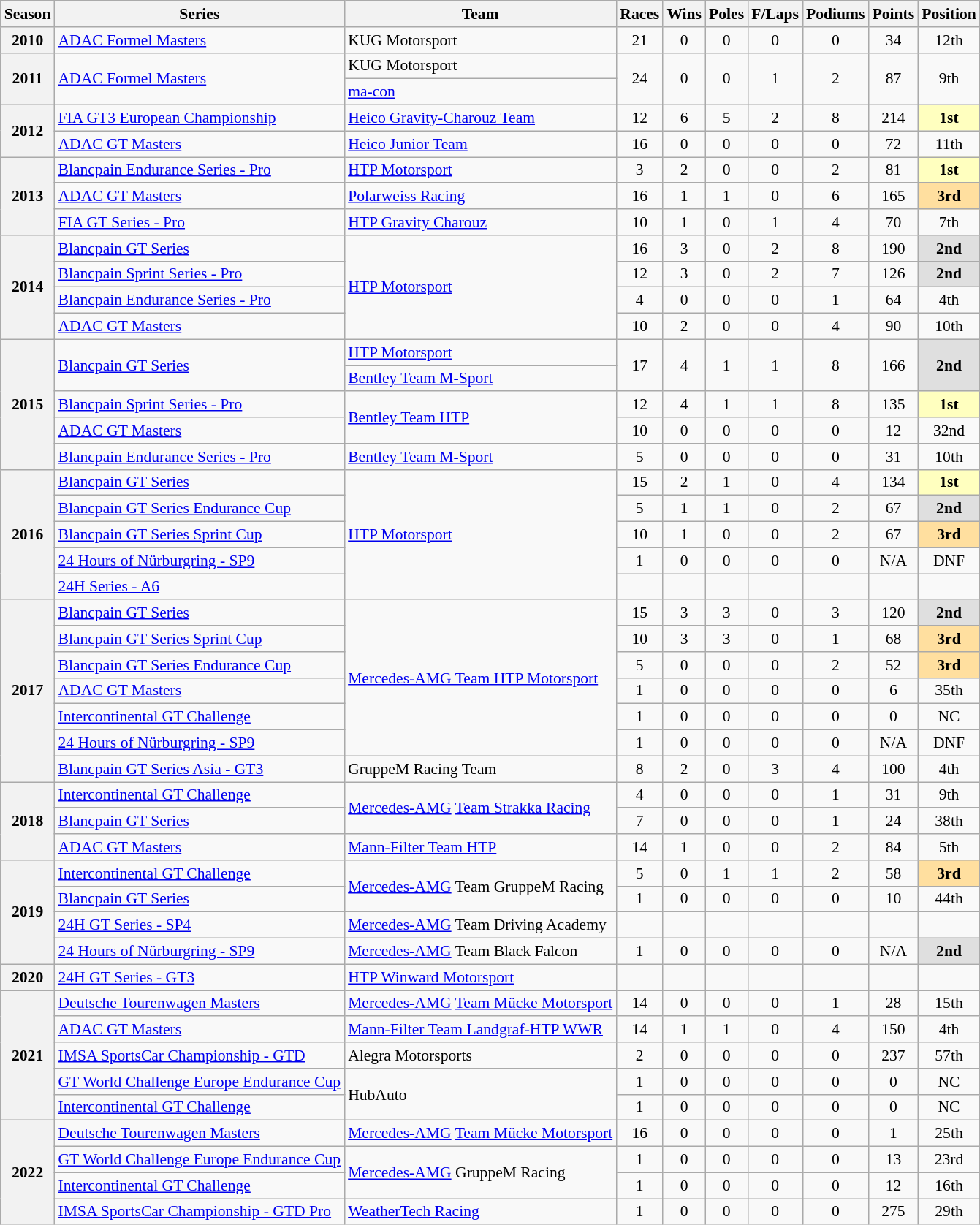<table class="wikitable" style="font-size: 90%; text-align:center">
<tr>
<th>Season</th>
<th>Series</th>
<th>Team</th>
<th>Races</th>
<th>Wins</th>
<th>Poles</th>
<th>F/Laps</th>
<th>Podiums</th>
<th>Points</th>
<th>Position</th>
</tr>
<tr>
<th>2010</th>
<td align=left><a href='#'>ADAC Formel Masters</a></td>
<td align=left>KUG Motorsport</td>
<td>21</td>
<td>0</td>
<td>0</td>
<td>0</td>
<td>0</td>
<td>34</td>
<td>12th</td>
</tr>
<tr>
<th rowspan=2>2011</th>
<td align=left rowspan=2><a href='#'>ADAC Formel Masters</a></td>
<td align=left>KUG Motorsport</td>
<td rowspan=2>24</td>
<td rowspan=2>0</td>
<td rowspan=2>0</td>
<td rowspan=2>1</td>
<td rowspan=2>2</td>
<td rowspan=2>87</td>
<td rowspan=2>9th</td>
</tr>
<tr>
<td align=left><a href='#'>ma-con</a></td>
</tr>
<tr>
<th rowspan=2>2012</th>
<td align=left><a href='#'>FIA GT3 European Championship</a></td>
<td align=left><a href='#'>Heico Gravity-Charouz Team</a></td>
<td>12</td>
<td>6</td>
<td>5</td>
<td>2</td>
<td>8</td>
<td>214</td>
<td bgcolor="#FFFFBF"><strong>1st</strong></td>
</tr>
<tr>
<td align=left><a href='#'>ADAC GT Masters</a></td>
<td align=left><a href='#'>Heico Junior Team</a></td>
<td>16</td>
<td>0</td>
<td>0</td>
<td>0</td>
<td>0</td>
<td>72</td>
<td>11th</td>
</tr>
<tr>
<th rowspan=3>2013</th>
<td align=left><a href='#'>Blancpain Endurance Series - Pro</a></td>
<td align=left><a href='#'>HTP Motorsport</a></td>
<td>3</td>
<td>2</td>
<td>0</td>
<td>0</td>
<td>2</td>
<td>81</td>
<td bgcolor="#FFFFBF"><strong>1st</strong></td>
</tr>
<tr>
<td align=left><a href='#'>ADAC GT Masters</a></td>
<td align=left><a href='#'>Polarweiss Racing</a></td>
<td>16</td>
<td>1</td>
<td>1</td>
<td>0</td>
<td>6</td>
<td>165</td>
<td bgcolor="#FFDF9F"><strong>3rd</strong></td>
</tr>
<tr>
<td align=left><a href='#'>FIA GT Series - Pro</a></td>
<td align=left><a href='#'>HTP Gravity Charouz</a></td>
<td>10</td>
<td>1</td>
<td>0</td>
<td>1</td>
<td>4</td>
<td>70</td>
<td>7th</td>
</tr>
<tr>
<th rowspan=4>2014</th>
<td align=left><a href='#'>Blancpain GT Series</a></td>
<td align=left rowspan=4><a href='#'>HTP Motorsport</a></td>
<td>16</td>
<td>3</td>
<td>0</td>
<td>2</td>
<td>8</td>
<td>190</td>
<td bgcolor="#DFDFDF"><strong>2nd</strong></td>
</tr>
<tr>
<td align=left><a href='#'>Blancpain Sprint Series - Pro</a></td>
<td>12</td>
<td>3</td>
<td>0</td>
<td>2</td>
<td>7</td>
<td>126</td>
<td bgcolor="#DFDFDF"><strong>2nd</strong></td>
</tr>
<tr>
<td align=left><a href='#'>Blancpain Endurance Series - Pro</a></td>
<td>4</td>
<td>0</td>
<td>0</td>
<td>0</td>
<td>1</td>
<td>64</td>
<td>4th</td>
</tr>
<tr>
<td align=left><a href='#'>ADAC GT Masters</a></td>
<td>10</td>
<td>2</td>
<td>0</td>
<td>0</td>
<td>4</td>
<td>90</td>
<td>10th</td>
</tr>
<tr>
<th rowspan=5>2015</th>
<td align=left rowspan=2><a href='#'>Blancpain GT Series</a></td>
<td align=left><a href='#'>HTP Motorsport</a></td>
<td rowspan=2>17</td>
<td rowspan=2>4</td>
<td rowspan=2>1</td>
<td rowspan=2>1</td>
<td rowspan=2>8</td>
<td rowspan=2>166</td>
<td bgcolor="#DFDFDF" rowspan=2><strong>2nd</strong></td>
</tr>
<tr>
<td align=left><a href='#'>Bentley Team M-Sport</a></td>
</tr>
<tr>
<td align=left><a href='#'>Blancpain Sprint Series - Pro</a></td>
<td align=left rowspan=2><a href='#'>Bentley Team HTP</a></td>
<td>12</td>
<td>4</td>
<td>1</td>
<td>1</td>
<td>8</td>
<td>135</td>
<td bgcolor="#FFFFBF"><strong>1st</strong></td>
</tr>
<tr>
<td align=left><a href='#'>ADAC GT Masters</a></td>
<td>10</td>
<td>0</td>
<td>0</td>
<td>0</td>
<td>0</td>
<td>12</td>
<td>32nd</td>
</tr>
<tr>
<td align=left><a href='#'>Blancpain Endurance Series - Pro</a></td>
<td align=left><a href='#'>Bentley Team M-Sport</a></td>
<td>5</td>
<td>0</td>
<td>0</td>
<td>0</td>
<td>0</td>
<td>31</td>
<td>10th</td>
</tr>
<tr>
<th rowspan="5">2016</th>
<td align=left><a href='#'>Blancpain GT Series</a></td>
<td rowspan="5" align="left"><a href='#'>HTP Motorsport</a></td>
<td>15</td>
<td>2</td>
<td>1</td>
<td>0</td>
<td>4</td>
<td>134</td>
<td bgcolor="#FFFFBF"><strong>1st</strong></td>
</tr>
<tr>
<td align=left><a href='#'>Blancpain GT Series Endurance Cup</a></td>
<td>5</td>
<td>1</td>
<td>1</td>
<td>0</td>
<td>2</td>
<td>67</td>
<td bgcolor="#DFDFDF"><strong>2nd</strong></td>
</tr>
<tr>
<td align=left><a href='#'>Blancpain GT Series Sprint Cup</a></td>
<td>10</td>
<td>1</td>
<td>0</td>
<td>0</td>
<td>2</td>
<td>67</td>
<td bgcolor="#FFDF9F"><strong>3rd</strong></td>
</tr>
<tr>
<td align=left><a href='#'>24 Hours of Nürburgring - SP9</a></td>
<td>1</td>
<td>0</td>
<td>0</td>
<td>0</td>
<td>0</td>
<td>N/A</td>
<td>DNF</td>
</tr>
<tr>
<td align=left><a href='#'>24H Series - A6</a></td>
<td></td>
<td></td>
<td></td>
<td></td>
<td></td>
<td></td>
<td></td>
</tr>
<tr>
<th rowspan=7>2017</th>
<td align=left><a href='#'>Blancpain GT Series</a></td>
<td align=left rowspan=6><a href='#'>Mercedes-AMG Team HTP Motorsport</a></td>
<td>15</td>
<td>3</td>
<td>3</td>
<td>0</td>
<td>3</td>
<td>120</td>
<td bgcolor="#DFDFDF"><strong>2nd</strong></td>
</tr>
<tr>
<td align=left><a href='#'>Blancpain GT Series Sprint Cup</a></td>
<td>10</td>
<td>3</td>
<td>3</td>
<td>0</td>
<td>1</td>
<td>68</td>
<td bgcolor="#FFDF9F"><strong>3rd</strong></td>
</tr>
<tr>
<td align=left><a href='#'>Blancpain GT Series Endurance Cup</a></td>
<td>5</td>
<td>0</td>
<td>0</td>
<td>0</td>
<td>2</td>
<td>52</td>
<td bgcolor="#FFDF9F"><strong>3rd</strong></td>
</tr>
<tr>
<td align=left><a href='#'>ADAC GT Masters</a></td>
<td>1</td>
<td>0</td>
<td>0</td>
<td>0</td>
<td>0</td>
<td>6</td>
<td>35th</td>
</tr>
<tr>
<td align="left"><a href='#'>Intercontinental GT Challenge</a></td>
<td>1</td>
<td>0</td>
<td>0</td>
<td>0</td>
<td>0</td>
<td>0</td>
<td>NC</td>
</tr>
<tr>
<td align="left"><a href='#'>24 Hours of Nürburgring - SP9</a></td>
<td>1</td>
<td>0</td>
<td>0</td>
<td>0</td>
<td>0</td>
<td>N/A</td>
<td>DNF</td>
</tr>
<tr>
<td align=left><a href='#'>Blancpain GT Series Asia - GT3</a></td>
<td align=left>GruppeM Racing Team</td>
<td>8</td>
<td>2</td>
<td>0</td>
<td>3</td>
<td>4</td>
<td>100</td>
<td>4th</td>
</tr>
<tr>
<th rowspan=3>2018</th>
<td align=left><a href='#'>Intercontinental GT Challenge</a></td>
<td align=left rowspan=2><a href='#'>Mercedes-AMG</a> <a href='#'>Team Strakka Racing</a></td>
<td>4</td>
<td>0</td>
<td>0</td>
<td>0</td>
<td>1</td>
<td>31</td>
<td>9th</td>
</tr>
<tr>
<td align=left><a href='#'>Blancpain GT Series</a></td>
<td>7</td>
<td>0</td>
<td>0</td>
<td>0</td>
<td>1</td>
<td>24</td>
<td>38th</td>
</tr>
<tr>
<td align=left><a href='#'>ADAC GT Masters</a></td>
<td align=left><a href='#'>Mann-Filter Team HTP</a></td>
<td>14</td>
<td>1</td>
<td>0</td>
<td>0</td>
<td>2</td>
<td>84</td>
<td>5th</td>
</tr>
<tr>
<th rowspan="4">2019</th>
<td align=left><a href='#'>Intercontinental GT Challenge</a></td>
<td align=left rowspan=2><a href='#'>Mercedes-AMG</a> Team GruppeM Racing</td>
<td>5</td>
<td>0</td>
<td>1</td>
<td>1</td>
<td>2</td>
<td>58</td>
<td bgcolor="#FFDF9F"><strong>3rd</strong></td>
</tr>
<tr>
<td align=left><a href='#'>Blancpain GT Series</a></td>
<td>1</td>
<td>0</td>
<td>0</td>
<td>0</td>
<td>0</td>
<td>10</td>
<td>44th</td>
</tr>
<tr>
<td align=left><a href='#'>24H GT Series - SP4</a></td>
<td align=left><a href='#'>Mercedes-AMG</a> Team Driving Academy</td>
<td></td>
<td></td>
<td></td>
<td></td>
<td></td>
<td></td>
<td></td>
</tr>
<tr>
<td align=left><a href='#'>24 Hours of Nürburgring - SP9</a></td>
<td align=left><a href='#'>Mercedes-AMG</a> Team Black Falcon</td>
<td>1</td>
<td>0</td>
<td>0</td>
<td>0</td>
<td>0</td>
<td>N/A</td>
<td bgcolor="#DFDFDF"><strong>2nd</strong></td>
</tr>
<tr>
<th>2020</th>
<td align=left><a href='#'>24H GT Series - GT3</a></td>
<td align=left><a href='#'>HTP Winward Motorsport</a></td>
<td></td>
<td></td>
<td></td>
<td></td>
<td></td>
<td></td>
<td></td>
</tr>
<tr>
<th rowspan="5">2021</th>
<td align=left><a href='#'>Deutsche Tourenwagen Masters</a></td>
<td align=left><a href='#'>Mercedes-AMG</a> <a href='#'>Team Mücke Motorsport</a></td>
<td>14</td>
<td>0</td>
<td>0</td>
<td>0</td>
<td>1</td>
<td>28</td>
<td>15th</td>
</tr>
<tr>
<td align=left><a href='#'>ADAC GT Masters</a></td>
<td align=left><a href='#'>Mann-Filter Team Landgraf-HTP WWR</a></td>
<td>14</td>
<td>1</td>
<td>1</td>
<td>0</td>
<td>4</td>
<td>150</td>
<td>4th</td>
</tr>
<tr>
<td align=left><a href='#'>IMSA SportsCar Championship - GTD</a></td>
<td align=left>Alegra Motorsports</td>
<td>2</td>
<td>0</td>
<td>0</td>
<td>0</td>
<td>0</td>
<td>237</td>
<td>57th</td>
</tr>
<tr>
<td align=left><a href='#'>GT World Challenge Europe Endurance Cup</a></td>
<td rowspan="2" align=left>HubAuto</td>
<td>1</td>
<td>0</td>
<td>0</td>
<td>0</td>
<td>0</td>
<td>0</td>
<td>NC</td>
</tr>
<tr>
<td align=left><a href='#'>Intercontinental GT Challenge</a></td>
<td>1</td>
<td>0</td>
<td>0</td>
<td>0</td>
<td>0</td>
<td>0</td>
<td>NC</td>
</tr>
<tr>
<th rowspan="4">2022</th>
<td align=left><a href='#'>Deutsche Tourenwagen Masters</a></td>
<td align=left><a href='#'>Mercedes-AMG</a> <a href='#'>Team Mücke Motorsport</a></td>
<td>16</td>
<td>0</td>
<td>0</td>
<td>0</td>
<td>0</td>
<td>1</td>
<td>25th</td>
</tr>
<tr>
<td align=left><a href='#'>GT World Challenge Europe Endurance Cup</a></td>
<td rowspan="2" align=left><a href='#'>Mercedes-AMG</a> GruppeM Racing</td>
<td>1</td>
<td>0</td>
<td>0</td>
<td>0</td>
<td>0</td>
<td>13</td>
<td>23rd</td>
</tr>
<tr>
<td align=left><a href='#'>Intercontinental GT Challenge</a></td>
<td>1</td>
<td>0</td>
<td>0</td>
<td>0</td>
<td>0</td>
<td>12</td>
<td>16th</td>
</tr>
<tr>
<td align=left><a href='#'>IMSA SportsCar Championship - GTD Pro</a></td>
<td align=left><a href='#'>WeatherTech Racing</a></td>
<td>1</td>
<td>0</td>
<td>0</td>
<td>0</td>
<td>0</td>
<td>275</td>
<td>29th</td>
</tr>
</table>
